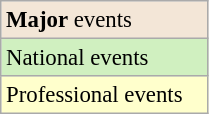<table class="wikitable" style="font-size:95%;" width=11%>
<tr style="background:#f3e6d7;">
<td><strong>Major</strong> events</td>
</tr>
<tr style="background:#d0f0c0">
<td>National events</td>
</tr>
<tr style="background:#ffc;">
<td>Professional events</td>
</tr>
</table>
